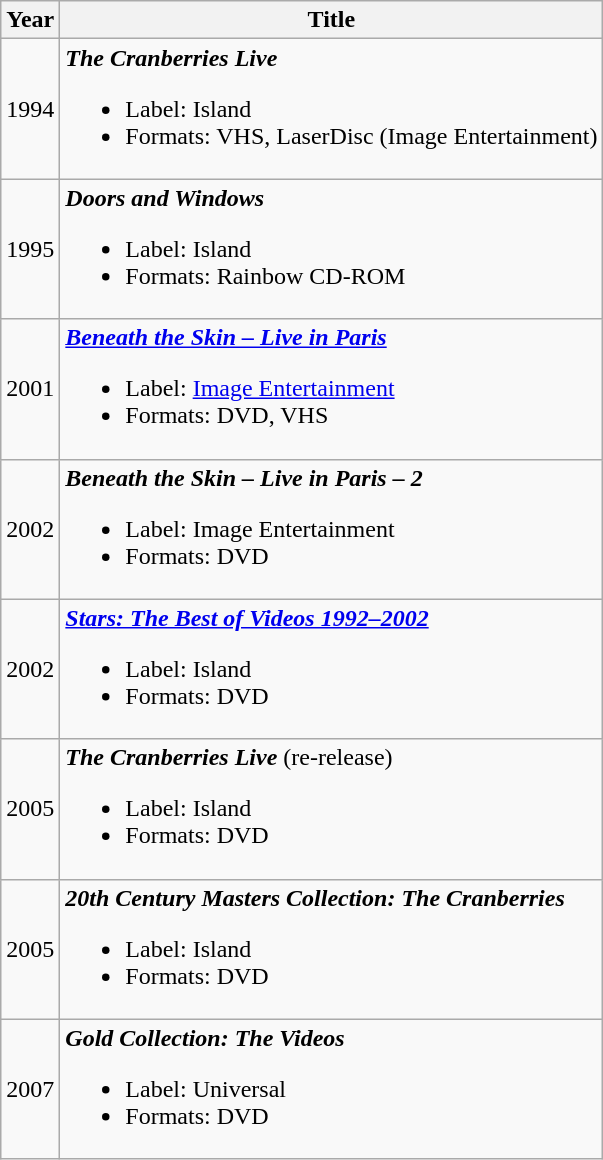<table class="wikitable">
<tr>
<th>Year</th>
<th>Title</th>
</tr>
<tr>
<td>1994</td>
<td><strong><em>The Cranberries Live</em></strong><br><ul><li>Label: Island</li><li>Formats: VHS, LaserDisc (Image Entertainment)</li></ul></td>
</tr>
<tr>
<td>1995</td>
<td><strong><em>Doors and Windows</em></strong><br><ul><li>Label: Island</li><li>Formats: Rainbow CD-ROM</li></ul></td>
</tr>
<tr>
<td>2001</td>
<td><strong><em><a href='#'>Beneath the Skin – Live in Paris</a></em></strong><br><ul><li>Label: <a href='#'>Image Entertainment</a></li><li>Formats: DVD, VHS</li></ul></td>
</tr>
<tr>
<td>2002</td>
<td><strong><em>Beneath the Skin – Live in Paris – 2</em></strong><br><ul><li>Label: Image Entertainment</li><li>Formats: DVD</li></ul></td>
</tr>
<tr>
<td>2002</td>
<td><strong><em><a href='#'>Stars: The Best of Videos 1992–2002</a></em></strong><br><ul><li>Label: Island</li><li>Formats: DVD</li></ul></td>
</tr>
<tr>
<td>2005</td>
<td><strong><em>The Cranberries Live</em></strong> (re-release)<br><ul><li>Label: Island</li><li>Formats: DVD</li></ul></td>
</tr>
<tr>
<td>2005</td>
<td><strong><em>20th Century Masters Collection: The Cranberries</em></strong><br><ul><li>Label: Island</li><li>Formats: DVD</li></ul></td>
</tr>
<tr>
<td>2007</td>
<td><strong><em>Gold Collection: The Videos</em></strong><br><ul><li>Label: Universal</li><li>Formats: DVD</li></ul></td>
</tr>
</table>
